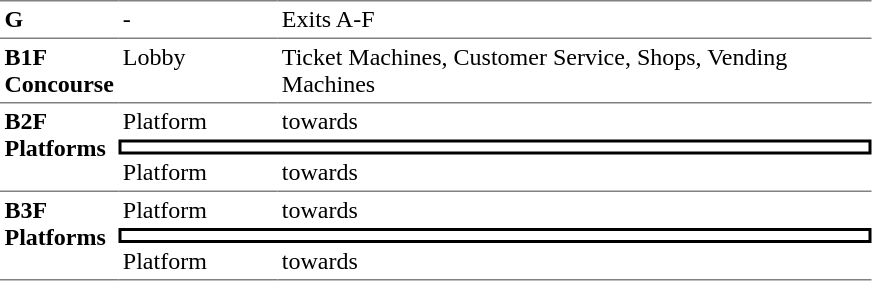<table table border=0 cellspacing=0 cellpadding=3>
<tr>
<td style="border-top:solid 1px gray;" width=50 valign=top><strong>G</strong></td>
<td style="border-top:solid 1px gray;" width=100 valign=top>-</td>
<td style="border-top:solid 1px gray;" width=390 valign=top>Exits A-F</td>
</tr>
<tr>
<td style="border-bottom:solid 1px gray; border-top:solid 1px gray;" valign=top width=50><strong>B1F<br>Concourse</strong></td>
<td style="border-bottom:solid 1px gray; border-top:solid 1px gray;" valign=top width=100>Lobby</td>
<td style="border-bottom:solid 1px gray; border-top:solid 1px gray;" valign=top width=390>Ticket Machines, Customer Service, Shops, Vending Machines</td>
</tr>
<tr>
<td style="border-bottom:solid 1px gray;" rowspan=3 valign=top><strong>B2F<br> Platforms</strong></td>
<td>Platform</td>
<td>  towards  </td>
</tr>
<tr>
<td style="border-right:solid 2px black;border-left:solid 2px black;border-top:solid 2px black;border-bottom:solid 2px black;text-align:center;" colspan=2></td>
</tr>
<tr>
<td style="border-bottom:solid 1px gray;">Platform</td>
<td style="border-bottom:solid 1px gray;">  towards   </td>
</tr>
<tr>
<td style="border-bottom:solid 1px gray;" rowspan="6" valign=top><strong>B3F<br> Platforms</strong></td>
<td>Platform</td>
<td>  towards  </td>
</tr>
<tr>
<td style="border-right:solid 2px black;border-left:solid 2px black;border-top:solid 2px black;border-bottom:solid 2px black;text-align:center;" colspan=2></td>
</tr>
<tr>
<td style="border-bottom:solid 1px gray;">Platform</td>
<td style="border-bottom:solid 1px gray;">  towards   </td>
</tr>
</table>
